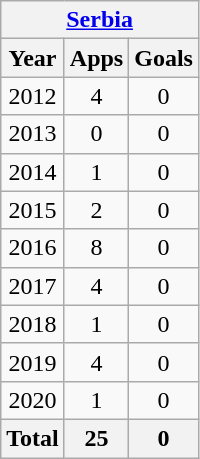<table class="wikitable" style="text-align:center">
<tr>
<th colspan=3><a href='#'>Serbia</a></th>
</tr>
<tr>
<th>Year</th>
<th>Apps</th>
<th>Goals</th>
</tr>
<tr>
<td>2012</td>
<td>4</td>
<td>0</td>
</tr>
<tr>
<td>2013</td>
<td>0</td>
<td>0</td>
</tr>
<tr>
<td>2014</td>
<td>1</td>
<td>0</td>
</tr>
<tr>
<td>2015</td>
<td>2</td>
<td>0</td>
</tr>
<tr>
<td>2016</td>
<td>8</td>
<td>0</td>
</tr>
<tr>
<td>2017</td>
<td>4</td>
<td>0</td>
</tr>
<tr>
<td>2018</td>
<td>1</td>
<td>0</td>
</tr>
<tr>
<td>2019</td>
<td>4</td>
<td>0</td>
</tr>
<tr>
<td>2020</td>
<td>1</td>
<td>0</td>
</tr>
<tr>
<th>Total</th>
<th>25</th>
<th>0</th>
</tr>
</table>
